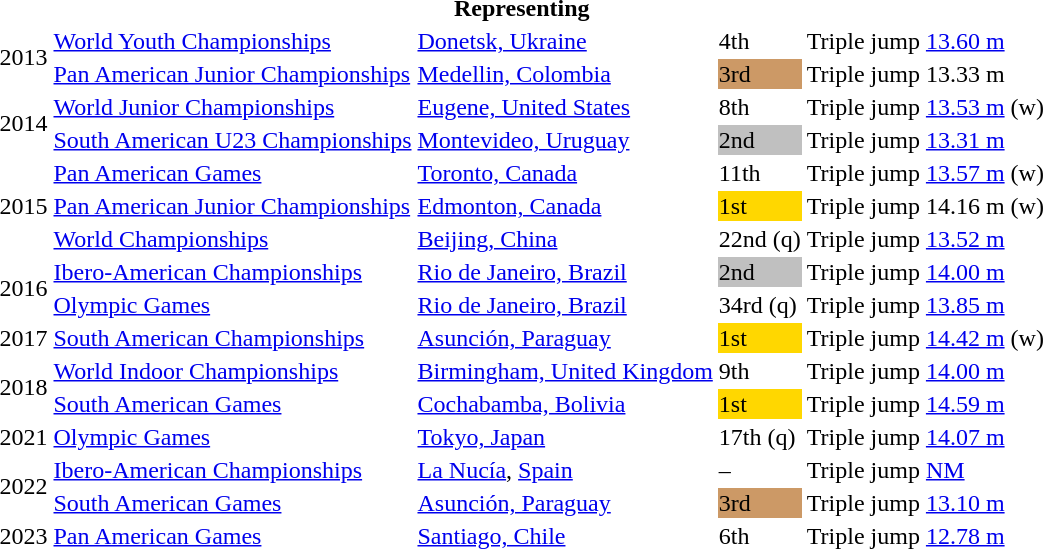<table>
<tr>
<th colspan="6">Representing </th>
</tr>
<tr>
<td rowspan=2>2013</td>
<td><a href='#'>World Youth Championships</a></td>
<td><a href='#'>Donetsk, Ukraine</a></td>
<td>4th</td>
<td>Triple jump</td>
<td><a href='#'>13.60 m</a></td>
</tr>
<tr>
<td><a href='#'>Pan American Junior Championships</a></td>
<td><a href='#'>Medellin, Colombia</a></td>
<td bgcolor=cc9966>3rd</td>
<td>Triple jump</td>
<td>13.33 m</td>
</tr>
<tr>
<td rowspan=2>2014</td>
<td><a href='#'>World Junior Championships</a></td>
<td><a href='#'>Eugene, United States</a></td>
<td>8th</td>
<td>Triple jump</td>
<td><a href='#'>13.53 m</a> (w)</td>
</tr>
<tr>
<td><a href='#'>South American U23 Championships</a></td>
<td><a href='#'>Montevideo, Uruguay</a></td>
<td bgcolor=silver>2nd</td>
<td>Triple jump</td>
<td><a href='#'>13.31 m</a></td>
</tr>
<tr>
<td rowspan=3>2015</td>
<td><a href='#'>Pan American Games</a></td>
<td><a href='#'>Toronto, Canada</a></td>
<td>11th</td>
<td>Triple jump</td>
<td><a href='#'>13.57 m</a> (w)</td>
</tr>
<tr>
<td><a href='#'>Pan American Junior Championships</a></td>
<td><a href='#'>Edmonton, Canada</a></td>
<td bgcolor=gold>1st</td>
<td>Triple jump</td>
<td>14.16 m (w)</td>
</tr>
<tr>
<td><a href='#'>World Championships</a></td>
<td><a href='#'>Beijing, China</a></td>
<td>22nd (q)</td>
<td>Triple jump</td>
<td><a href='#'>13.52 m</a></td>
</tr>
<tr>
<td rowspan=2>2016</td>
<td><a href='#'>Ibero-American Championships</a></td>
<td><a href='#'>Rio de Janeiro, Brazil</a></td>
<td bgcolor=silver>2nd</td>
<td>Triple jump</td>
<td><a href='#'>14.00 m</a></td>
</tr>
<tr>
<td><a href='#'>Olympic Games</a></td>
<td><a href='#'>Rio de Janeiro, Brazil</a></td>
<td>34rd (q)</td>
<td>Triple jump</td>
<td><a href='#'>13.85 m</a></td>
</tr>
<tr>
<td>2017</td>
<td><a href='#'>South American Championships</a></td>
<td><a href='#'>Asunción, Paraguay</a></td>
<td bgcolor=gold>1st</td>
<td>Triple jump</td>
<td><a href='#'>14.42 m</a> (w)</td>
</tr>
<tr>
<td rowspan=2>2018</td>
<td><a href='#'>World Indoor Championships</a></td>
<td><a href='#'>Birmingham, United Kingdom</a></td>
<td>9th</td>
<td>Triple jump</td>
<td><a href='#'>14.00 m</a></td>
</tr>
<tr>
<td><a href='#'>South American Games</a></td>
<td><a href='#'>Cochabamba, Bolivia</a></td>
<td bgcolor=gold>1st</td>
<td>Triple jump</td>
<td><a href='#'>14.59 m</a></td>
</tr>
<tr>
<td>2021</td>
<td><a href='#'>Olympic Games</a></td>
<td><a href='#'>Tokyo, Japan</a></td>
<td>17th (q)</td>
<td>Triple jump</td>
<td><a href='#'>14.07 m</a></td>
</tr>
<tr>
<td rowspan=2>2022</td>
<td><a href='#'>Ibero-American Championships</a></td>
<td><a href='#'>La Nucía</a>, <a href='#'>Spain</a></td>
<td>–</td>
<td>Triple jump</td>
<td><a href='#'>NM</a></td>
</tr>
<tr>
<td><a href='#'>South American Games</a></td>
<td><a href='#'>Asunción, Paraguay</a></td>
<td bgcolor=cc9966>3rd</td>
<td>Triple jump</td>
<td><a href='#'>13.10 m</a></td>
</tr>
<tr>
<td>2023</td>
<td><a href='#'>Pan American Games</a></td>
<td><a href='#'>Santiago, Chile</a></td>
<td>6th</td>
<td>Triple jump</td>
<td><a href='#'>12.78 m</a></td>
</tr>
</table>
